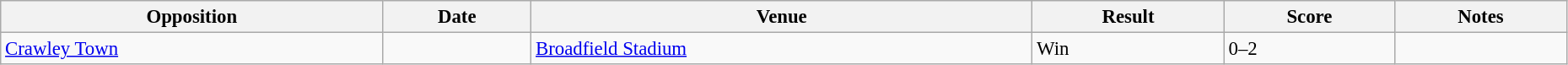<table width=98% class="wikitable sortable" style="text-align:center; font-size:95%; text-align:left">
<tr>
<th>Opposition</th>
<th>Date</th>
<th>Venue</th>
<th>Result</th>
<th>Score</th>
<th>Notes</th>
</tr>
<tr>
<td><a href='#'>Crawley Town</a></td>
<td></td>
<td><a href='#'>Broadfield Stadium</a></td>
<td>Win</td>
<td>0–2</td>
<td></td>
</tr>
</table>
